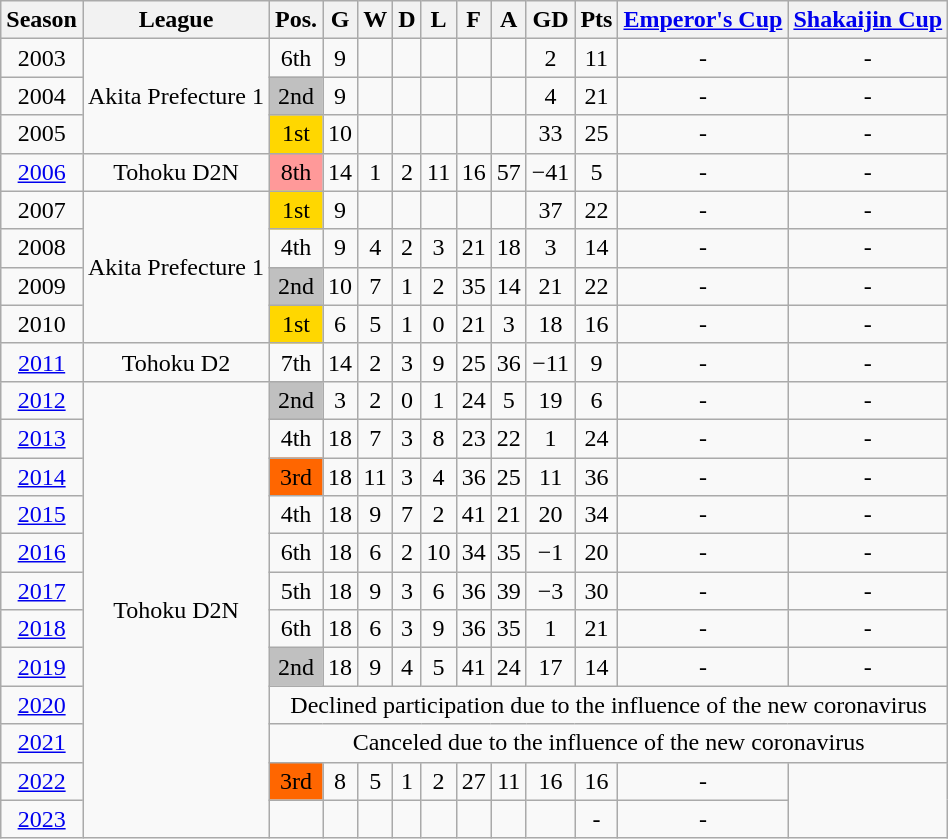<table class="wikitable" style="text-align:center;">
<tr>
<th>Season</th>
<th>League</th>
<th>Pos.</th>
<th>G</th>
<th>W</th>
<th>D</th>
<th>L</th>
<th>F</th>
<th>A</th>
<th>GD</th>
<th>Pts</th>
<th><a href='#'>Emperor's Cup</a></th>
<th><a href='#'>Shakaijin Cup</a></th>
</tr>
<tr>
<td>2003</td>
<td rowspan="3">Akita Prefecture 1</td>
<td>6th</td>
<td>9</td>
<td></td>
<td></td>
<td></td>
<td></td>
<td></td>
<td>2</td>
<td>11</td>
<td>-</td>
<td>-</td>
</tr>
<tr>
<td>2004</td>
<td bgcolor=silver>2nd</td>
<td>9</td>
<td></td>
<td></td>
<td></td>
<td></td>
<td></td>
<td>4</td>
<td>21</td>
<td>-</td>
<td>-</td>
</tr>
<tr>
<td>2005</td>
<td bgcolor=gold>1st</td>
<td>10</td>
<td></td>
<td></td>
<td></td>
<td></td>
<td></td>
<td>33</td>
<td>25</td>
<td>-</td>
<td>-</td>
</tr>
<tr>
<td><a href='#'>2006</a></td>
<td>Tohoku D2N</td>
<td bgcolor=#ff9999>8th</td>
<td>14</td>
<td>1</td>
<td>2</td>
<td>11</td>
<td>16</td>
<td>57</td>
<td>−41</td>
<td>5</td>
<td>-</td>
<td>-</td>
</tr>
<tr>
<td>2007</td>
<td rowspan="4">Akita Prefecture 1</td>
<td bgcolor=gold>1st</td>
<td>9</td>
<td></td>
<td></td>
<td></td>
<td></td>
<td></td>
<td>37</td>
<td>22</td>
<td>-</td>
<td>-</td>
</tr>
<tr>
<td>2008</td>
<td>4th</td>
<td>9</td>
<td>4</td>
<td>2</td>
<td>3</td>
<td>21</td>
<td>18</td>
<td>3</td>
<td>14</td>
<td>-</td>
<td>-</td>
</tr>
<tr>
<td>2009</td>
<td bgcolor=silver>2nd</td>
<td>10</td>
<td>7</td>
<td>1</td>
<td>2</td>
<td>35</td>
<td>14</td>
<td>21</td>
<td>22</td>
<td>-</td>
<td>-</td>
</tr>
<tr>
<td>2010</td>
<td bgcolor=gold>1st</td>
<td>6</td>
<td>5</td>
<td>1</td>
<td>0</td>
<td>21</td>
<td>3</td>
<td>18</td>
<td>16</td>
<td>-</td>
<td>-</td>
</tr>
<tr>
<td><a href='#'>2011</a></td>
<td rowspan="1">Tohoku D2</td>
<td>7th</td>
<td>14</td>
<td>2</td>
<td>3</td>
<td>9</td>
<td>25</td>
<td>36</td>
<td>−11</td>
<td>9</td>
<td>-</td>
<td>-</td>
</tr>
<tr>
<td><a href='#'>2012</a></td>
<td rowspan="12">Tohoku D2N</td>
<td bgcolor=silver>2nd</td>
<td>3</td>
<td>2</td>
<td>0</td>
<td>1</td>
<td>24</td>
<td>5</td>
<td>19</td>
<td>6</td>
<td>-</td>
<td>-</td>
</tr>
<tr>
<td><a href='#'>2013</a></td>
<td>4th</td>
<td>18</td>
<td>7</td>
<td>3</td>
<td>8</td>
<td>23</td>
<td>22</td>
<td>1</td>
<td>24</td>
<td>-</td>
<td>-</td>
</tr>
<tr>
<td><a href='#'>2014</a></td>
<td bgcolor=#ff6600>3rd</td>
<td>18</td>
<td>11</td>
<td>3</td>
<td>4</td>
<td>36</td>
<td>25</td>
<td>11</td>
<td>36</td>
<td>-</td>
<td>-</td>
</tr>
<tr>
<td><a href='#'>2015</a></td>
<td>4th</td>
<td>18</td>
<td>9</td>
<td>7</td>
<td>2</td>
<td>41</td>
<td>21</td>
<td>20</td>
<td>34</td>
<td>-</td>
<td>-</td>
</tr>
<tr>
<td><a href='#'>2016</a></td>
<td>6th</td>
<td>18</td>
<td>6</td>
<td>2</td>
<td>10</td>
<td>34</td>
<td>35</td>
<td>−1</td>
<td>20</td>
<td>-</td>
<td>-</td>
</tr>
<tr>
<td><a href='#'>2017</a></td>
<td>5th</td>
<td>18</td>
<td>9</td>
<td>3</td>
<td>6</td>
<td>36</td>
<td>39</td>
<td>−3</td>
<td>30</td>
<td>-</td>
<td>-</td>
</tr>
<tr>
<td><a href='#'>2018</a></td>
<td>6th</td>
<td>18</td>
<td>6</td>
<td>3</td>
<td>9</td>
<td>36</td>
<td>35</td>
<td>1</td>
<td>21</td>
<td>-</td>
<td>-</td>
</tr>
<tr>
<td><a href='#'>2019</a></td>
<td bgcolor=silver>2nd</td>
<td>18</td>
<td>9</td>
<td>4</td>
<td>5</td>
<td>41</td>
<td>24</td>
<td>17</td>
<td>14</td>
<td>-</td>
<td>-</td>
</tr>
<tr>
<td><a href='#'>2020</a></td>
<td colspan="11">Declined participation due to the influence of the new coronavirus</td>
</tr>
<tr>
<td><a href='#'>2021</a></td>
<td colspan="11">Canceled due to the influence of the new coronavirus</td>
</tr>
<tr>
<td><a href='#'>2022</a></td>
<td bgcolor=#ff6600>3rd</td>
<td>8</td>
<td>5</td>
<td>1</td>
<td>2</td>
<td>27</td>
<td>11</td>
<td>16</td>
<td>16</td>
<td>-</td>
</tr>
<tr>
<td><a href='#'>2023</a></td>
<td></td>
<td></td>
<td></td>
<td></td>
<td></td>
<td></td>
<td></td>
<td></td>
<td>-</td>
<td>-</td>
</tr>
</table>
